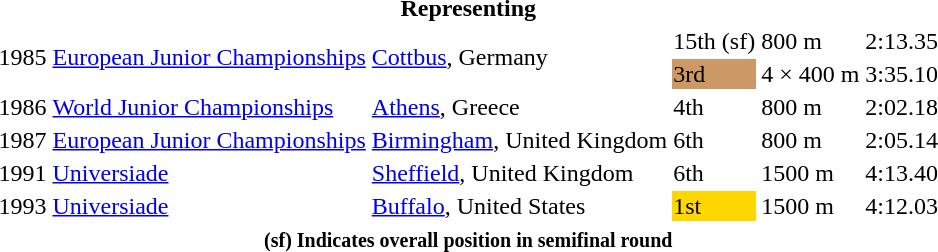<table>
<tr>
<th colspan=6>Representing </th>
</tr>
<tr>
<td rowspan=2>1985</td>
<td rowspan=2><a href='#'>European Junior Championships</a></td>
<td rowspan=2><a href='#'>Cottbus</a>, Germany</td>
<td>15th (sf)</td>
<td>800 m</td>
<td>2:13.35</td>
</tr>
<tr>
<td bgcolor=cc9966>3rd</td>
<td>4 × 400 m</td>
<td>3:35.10</td>
</tr>
<tr>
<td>1986</td>
<td><a href='#'>World Junior Championships</a></td>
<td><a href='#'>Athens</a>, Greece</td>
<td>4th</td>
<td>800 m</td>
<td>2:02.18</td>
</tr>
<tr>
<td>1987</td>
<td><a href='#'>European Junior Championships</a></td>
<td><a href='#'>Birmingham</a>, United Kingdom</td>
<td>6th</td>
<td>800 m</td>
<td>2:05.14</td>
</tr>
<tr>
<td>1991</td>
<td><a href='#'>Universiade</a></td>
<td><a href='#'>Sheffield</a>, United Kingdom</td>
<td>6th</td>
<td>1500 m</td>
<td>4:13.40</td>
</tr>
<tr>
<td>1993</td>
<td><a href='#'>Universiade</a></td>
<td><a href='#'>Buffalo</a>, United States</td>
<td bgcolor=gold>1st</td>
<td>1500 m</td>
<td>4:12.03</td>
</tr>
<tr>
<th colspan=6><small><strong> (sf) Indicates overall position in semifinal round</strong></small></th>
</tr>
</table>
